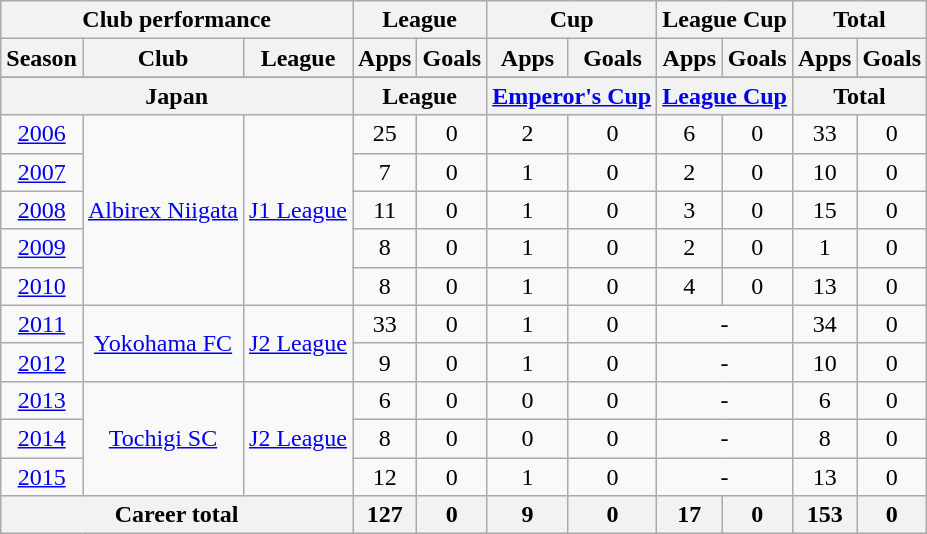<table class="wikitable" style="text-align:center">
<tr>
<th colspan=3>Club performance</th>
<th colspan=2>League</th>
<th colspan=2>Cup</th>
<th colspan=2>League Cup</th>
<th colspan=2>Total</th>
</tr>
<tr>
<th>Season</th>
<th>Club</th>
<th>League</th>
<th>Apps</th>
<th>Goals</th>
<th>Apps</th>
<th>Goals</th>
<th>Apps</th>
<th>Goals</th>
<th>Apps</th>
<th>Goals</th>
</tr>
<tr>
</tr>
<tr>
<th colspan=3>Japan</th>
<th colspan=2>League</th>
<th colspan=2><a href='#'>Emperor's Cup</a></th>
<th colspan=2><a href='#'>League Cup</a></th>
<th colspan=2>Total</th>
</tr>
<tr>
<td><a href='#'>2006</a></td>
<td rowspan="5"><a href='#'>Albirex Niigata</a></td>
<td rowspan="5"><a href='#'>J1 League</a></td>
<td>25</td>
<td>0</td>
<td>2</td>
<td>0</td>
<td>6</td>
<td>0</td>
<td>33</td>
<td>0</td>
</tr>
<tr>
<td><a href='#'>2007</a></td>
<td>7</td>
<td>0</td>
<td>1</td>
<td>0</td>
<td>2</td>
<td>0</td>
<td>10</td>
<td>0</td>
</tr>
<tr>
<td><a href='#'>2008</a></td>
<td>11</td>
<td>0</td>
<td>1</td>
<td>0</td>
<td>3</td>
<td>0</td>
<td>15</td>
<td>0</td>
</tr>
<tr>
<td><a href='#'>2009</a></td>
<td>8</td>
<td>0</td>
<td>1</td>
<td>0</td>
<td>2</td>
<td>0</td>
<td>1</td>
<td>0</td>
</tr>
<tr>
<td><a href='#'>2010</a></td>
<td>8</td>
<td>0</td>
<td>1</td>
<td>0</td>
<td>4</td>
<td>0</td>
<td>13</td>
<td>0</td>
</tr>
<tr>
<td><a href='#'>2011</a></td>
<td rowspan="2"><a href='#'>Yokohama FC</a></td>
<td rowspan="2"><a href='#'>J2 League</a></td>
<td>33</td>
<td>0</td>
<td>1</td>
<td>0</td>
<td colspan="2">-</td>
<td>34</td>
<td>0</td>
</tr>
<tr>
<td><a href='#'>2012</a></td>
<td>9</td>
<td>0</td>
<td>1</td>
<td>0</td>
<td colspan="2">-</td>
<td>10</td>
<td>0</td>
</tr>
<tr>
<td><a href='#'>2013</a></td>
<td rowspan="3"><a href='#'>Tochigi SC</a></td>
<td rowspan="3"><a href='#'>J2 League</a></td>
<td>6</td>
<td>0</td>
<td>0</td>
<td>0</td>
<td colspan="2">-</td>
<td>6</td>
<td>0</td>
</tr>
<tr>
<td><a href='#'>2014</a></td>
<td>8</td>
<td>0</td>
<td>0</td>
<td>0</td>
<td colspan="2">-</td>
<td>8</td>
<td>0</td>
</tr>
<tr>
<td><a href='#'>2015</a></td>
<td>12</td>
<td>0</td>
<td>1</td>
<td>0</td>
<td colspan="2">-</td>
<td>13</td>
<td>0</td>
</tr>
<tr>
<th colspan=3>Career total</th>
<th>127</th>
<th>0</th>
<th>9</th>
<th>0</th>
<th>17</th>
<th>0</th>
<th>153</th>
<th>0</th>
</tr>
</table>
